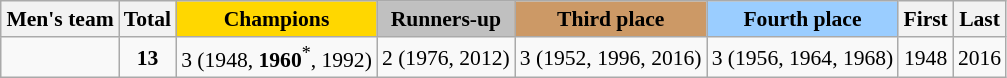<table class="wikitable" style="text-align: center; font-size: 90%; margin-left: 1em;">
<tr>
<th>Men's team</th>
<th>Total</th>
<th style="background-color: gold;">Champions</th>
<th style="background-color: silver;">Runners-up</th>
<th style="background-color: #cc9966;">Third place</th>
<th style="background-color: #9acdff;">Fourth place</th>
<th>First</th>
<th>Last</th>
</tr>
<tr>
<td style="text-align: left;"></td>
<td><strong>13</strong></td>
<td>3 (1948, <strong>1960</strong><sup>*</sup>, 1992)</td>
<td>2 (1976, 2012)</td>
<td>3 (1952, 1996, 2016)</td>
<td>3 (1956, 1964, 1968)</td>
<td>1948</td>
<td>2016</td>
</tr>
</table>
